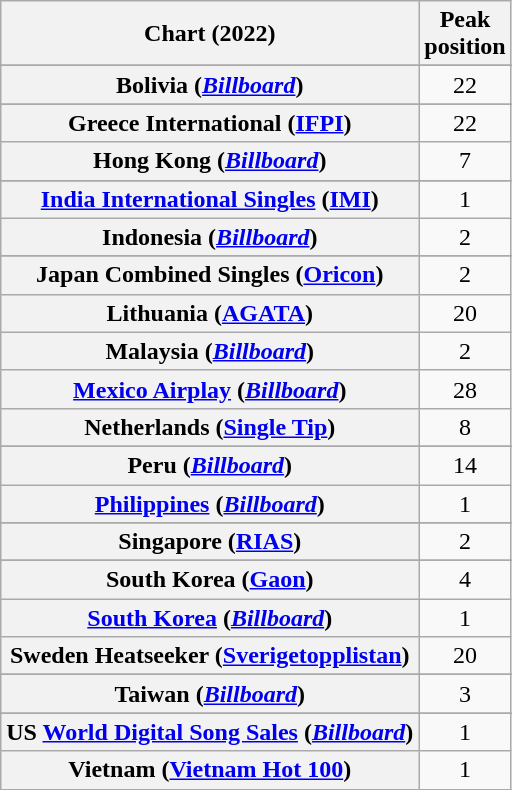<table class="wikitable sortable plainrowheaders" style="text-align:center">
<tr>
<th scope="col">Chart (2022)</th>
<th scope="col">Peak<br>position</th>
</tr>
<tr>
</tr>
<tr>
</tr>
<tr>
<th scope="row">Bolivia (<em><a href='#'>Billboard</a></em>)</th>
<td>22</td>
</tr>
<tr>
</tr>
<tr>
</tr>
<tr>
</tr>
<tr>
</tr>
<tr>
<th scope="row">Greece International (<a href='#'>IFPI</a>)</th>
<td>22</td>
</tr>
<tr>
<th scope="row">Hong Kong (<em><a href='#'>Billboard</a></em>)</th>
<td>7</td>
</tr>
<tr>
</tr>
<tr>
<th scope="row"><a href='#'>India International Singles</a> (<a href='#'>IMI</a>)</th>
<td>1</td>
</tr>
<tr>
<th scope="row">Indonesia (<em><a href='#'>Billboard</a></em>)</th>
<td>2</td>
</tr>
<tr>
</tr>
<tr>
</tr>
<tr>
</tr>
<tr>
<th scope="row">Japan Combined Singles (<a href='#'>Oricon</a>)</th>
<td>2</td>
</tr>
<tr>
<th scope="row">Lithuania (<a href='#'>AGATA</a>)</th>
<td>20</td>
</tr>
<tr>
<th scope="row">Malaysia (<em><a href='#'>Billboard</a></em>)</th>
<td>2</td>
</tr>
<tr>
<th scope="row"><a href='#'>Mexico Airplay</a> (<em><a href='#'>Billboard</a></em>)</th>
<td>28</td>
</tr>
<tr>
<th scope="row">Netherlands (<a href='#'>Single Tip</a>)</th>
<td>8</td>
</tr>
<tr>
</tr>
<tr>
<th scope="row">Peru (<em><a href='#'>Billboard</a></em>)</th>
<td>14</td>
</tr>
<tr>
<th scope="row"><a href='#'>Philippines</a> (<em><a href='#'>Billboard</a></em>)</th>
<td>1</td>
</tr>
<tr>
</tr>
<tr>
<th scope="row">Singapore (<a href='#'>RIAS</a>)</th>
<td>2</td>
</tr>
<tr>
</tr>
<tr>
<th scope="row">South Korea (<a href='#'>Gaon</a>)</th>
<td>4</td>
</tr>
<tr>
<th scope="row"><a href='#'>South Korea</a> (<em><a href='#'>Billboard</a></em>)</th>
<td>1</td>
</tr>
<tr>
<th scope="row">Sweden Heatseeker (<a href='#'>Sverigetopplistan</a>)</th>
<td>20</td>
</tr>
<tr>
</tr>
<tr>
<th scope="row">Taiwan (<em><a href='#'>Billboard</a></em>)</th>
<td>3</td>
</tr>
<tr>
</tr>
<tr>
</tr>
<tr>
<th scope="row">US <a href='#'>World Digital Song Sales</a> (<em><a href='#'>Billboard</a></em>)</th>
<td>1</td>
</tr>
<tr>
<th scope="row">Vietnam (<a href='#'>Vietnam Hot 100</a>)</th>
<td>1</td>
</tr>
</table>
